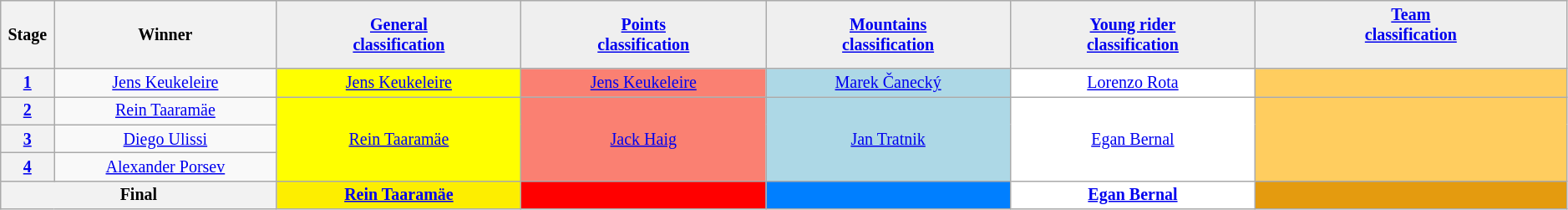<table class="wikitable" style="text-align: center; font-size:smaller;">
<tr style="background:#efefef;">
<th style="width:1%;">Stage</th>
<th style="width:10%;">Winner</th>
<th style="background:#efefef; width:11%;"><a href='#'>General<br>classification</a><br></th>
<th style="background:#efefef; width:11%;"><a href='#'>Points<br>classification</a><br></th>
<th style="background:#efefef; width:11%;"><a href='#'>Mountains<br>classification</a><br></th>
<th style="background:#efefef; width:11%;"><a href='#'>Young rider<br>classification</a><br></th>
<th style="background:#efefef; width:14%;"><a href='#'>Team<br>classification</a><br><br></th>
</tr>
<tr>
<th><a href='#'>1</a></th>
<td><a href='#'>Jens Keukeleire</a></td>
<td style="background:yellow;"><a href='#'>Jens Keukeleire</a></td>
<td style="background:salmon;"><a href='#'>Jens Keukeleire</a></td>
<td style="background:lightblue;"><a href='#'>Marek Čanecký</a></td>
<td style="background:white;"><a href='#'>Lorenzo Rota</a></td>
<td style="background:#FFCD5F;"></td>
</tr>
<tr>
<th><a href='#'>2</a></th>
<td><a href='#'>Rein Taaramäe</a></td>
<td style="background:yellow;" rowspan=3><a href='#'>Rein Taaramäe</a></td>
<td style="background:salmon;" rowspan=3><a href='#'>Jack Haig</a></td>
<td style="background:lightblue;" rowspan=3><a href='#'>Jan Tratnik</a></td>
<td style="background:white;" rowspan=3><a href='#'>Egan Bernal</a></td>
<td style="background:#FFCD5F;" rowspan=3></td>
</tr>
<tr>
<th><a href='#'>3</a></th>
<td><a href='#'>Diego Ulissi</a></td>
</tr>
<tr>
<th><a href='#'>4</a></th>
<td><a href='#'>Alexander Porsev</a></td>
</tr>
<tr>
<th colspan=2>Final</th>
<th style="background:#FDEE00;"><a href='#'>Rein Taaramäe</a></th>
<th style="background:red;"></th>
<th style="background:#007FFF;"></th>
<th style="background:white;"><a href='#'>Egan Bernal</a></th>
<th style="background:#E49B0F;"></th>
</tr>
</table>
